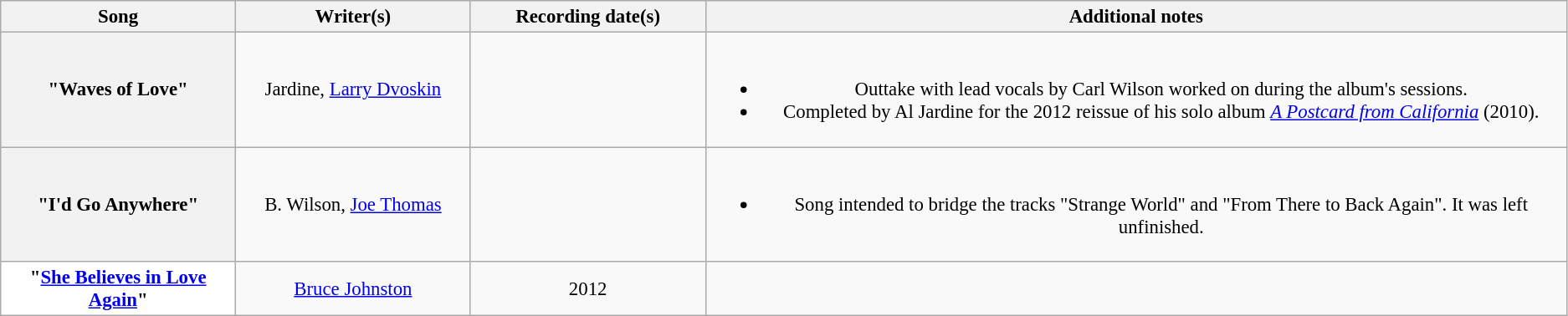<table class="wikitable sortable plainrowheaders" style="font-size:95%; width=1250; text-align:center;">
<tr>
<th scope="col" style="width: 15%;">Song</th>
<th scope="col" style="width: 15%;">Writer(s)</th>
<th scope="col" style="width: 15%;">Recording date(s)</th>
<th class="unsortable" scope="col">Additional notes</th>
</tr>
<tr>
<th scope="row">"Waves of Love"</th>
<td>Jardine, <a href='#'>Larry Dvoskin</a></td>
<td></td>
<td><br><ul><li>Outtake with lead vocals by Carl Wilson worked on during the album's sessions.</li><li>Completed by Al Jardine for the 2012 reissue of his solo album <em><a href='#'>A Postcard from California</a></em> (2010).</li></ul></td>
</tr>
<tr>
<th scope="row">"I'd Go Anywhere"</th>
<td>B. Wilson, <a href='#'>Joe Thomas</a></td>
<td></td>
<td><br><ul><li>Song intended to bridge the tracks "Strange World" and "From There to Back Again". It was left unfinished.</li></ul></td>
</tr>
<tr>
<th scope="row"; style="background-color: white;">"<a href='#'>She Believes in Love Again</a>"</th>
<td><a href='#'>Bruce Johnston</a></td>
<td>2012</td>
<td></td>
</tr>
</table>
